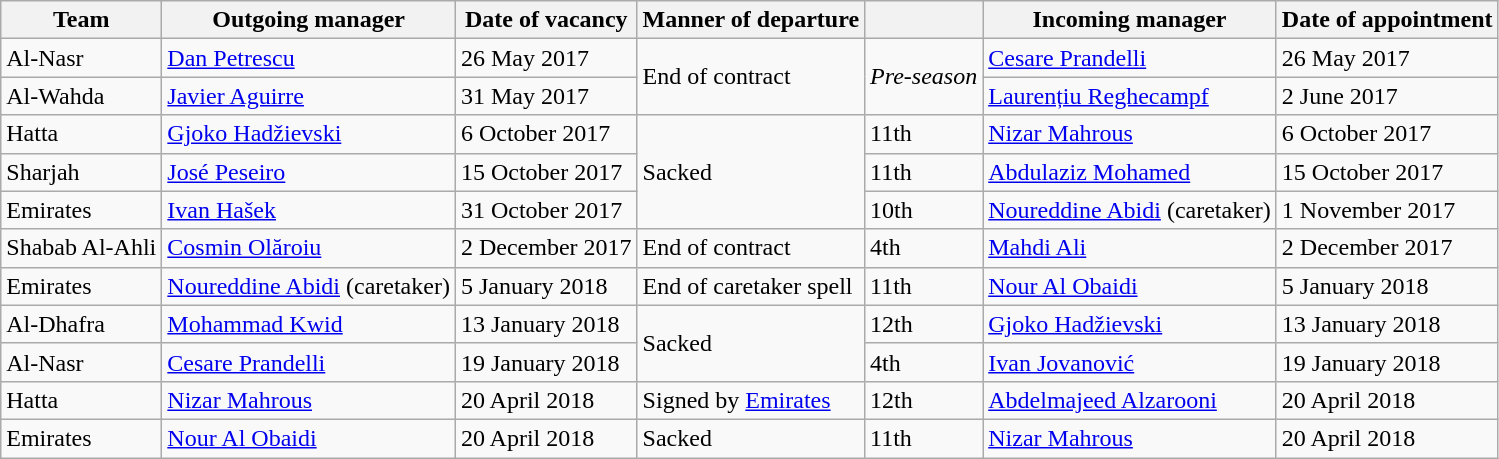<table class="wikitable">
<tr>
<th>Team</th>
<th>Outgoing manager</th>
<th>Date of vacancy</th>
<th>Manner of departure</th>
<th></th>
<th>Incoming manager</th>
<th>Date of appointment</th>
</tr>
<tr>
<td>Al-Nasr</td>
<td> <a href='#'>Dan Petrescu</a></td>
<td>26 May 2017</td>
<td rowspan=2>End of contract</td>
<td rowspan=2><em>Pre-season</em></td>
<td> <a href='#'>Cesare Prandelli</a></td>
<td>26 May 2017</td>
</tr>
<tr>
<td>Al-Wahda</td>
<td> <a href='#'>Javier Aguirre</a></td>
<td>31 May 2017</td>
<td> <a href='#'>Laurențiu Reghecampf</a></td>
<td>2 June 2017</td>
</tr>
<tr>
<td>Hatta</td>
<td> <a href='#'>Gjoko Hadžievski</a></td>
<td>6 October 2017</td>
<td rowspan=3>Sacked</td>
<td>11th</td>
<td> <a href='#'>Nizar Mahrous</a></td>
<td>6 October 2017</td>
</tr>
<tr>
<td>Sharjah</td>
<td> <a href='#'>José Peseiro</a></td>
<td>15 October 2017</td>
<td>11th</td>
<td> <a href='#'>Abdulaziz Mohamed</a></td>
<td>15 October 2017</td>
</tr>
<tr>
<td>Emirates</td>
<td> <a href='#'>Ivan Hašek</a></td>
<td>31 October 2017</td>
<td>10th</td>
<td> <a href='#'>Noureddine Abidi</a> (caretaker)</td>
<td>1 November 2017</td>
</tr>
<tr>
<td>Shabab Al-Ahli</td>
<td> <a href='#'>Cosmin Olăroiu</a></td>
<td>2 December 2017</td>
<td>End of contract</td>
<td>4th</td>
<td> <a href='#'>Mahdi Ali</a></td>
<td>2 December 2017</td>
</tr>
<tr>
<td>Emirates</td>
<td> <a href='#'>Noureddine Abidi</a> (caretaker)</td>
<td>5 January 2018</td>
<td>End of caretaker spell</td>
<td>11th</td>
<td> <a href='#'>Nour Al Obaidi</a></td>
<td>5 January 2018</td>
</tr>
<tr>
<td>Al-Dhafra</td>
<td> <a href='#'>Mohammad Kwid</a></td>
<td>13 January 2018</td>
<td rowspan=2>Sacked</td>
<td>12th</td>
<td> <a href='#'>Gjoko Hadžievski</a></td>
<td>13 January 2018</td>
</tr>
<tr>
<td>Al-Nasr</td>
<td> <a href='#'>Cesare Prandelli</a></td>
<td>19 January 2018</td>
<td>4th</td>
<td> <a href='#'>Ivan Jovanović</a></td>
<td>19 January 2018</td>
</tr>
<tr>
<td>Hatta</td>
<td> <a href='#'>Nizar Mahrous</a></td>
<td>20 April 2018</td>
<td>Signed by <a href='#'>Emirates</a></td>
<td>12th</td>
<td> <a href='#'>Abdelmajeed Alzarooni</a></td>
<td>20 April 2018</td>
</tr>
<tr>
<td>Emirates</td>
<td> <a href='#'>Nour Al Obaidi</a></td>
<td>20 April 2018</td>
<td>Sacked</td>
<td>11th</td>
<td> <a href='#'>Nizar Mahrous</a></td>
<td>20 April 2018</td>
</tr>
</table>
